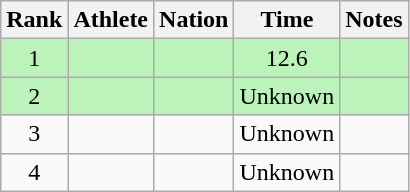<table class="wikitable sortable" style="text-align:center">
<tr>
<th>Rank</th>
<th>Athlete</th>
<th>Nation</th>
<th>Time</th>
<th>Notes</th>
</tr>
<tr style="background:#bbf3bb;">
<td>1</td>
<td align=left></td>
<td align=left></td>
<td>12.6</td>
<td></td>
</tr>
<tr style="background:#bbf3bb;">
<td>2</td>
<td align=left></td>
<td align=left></td>
<td>Unknown</td>
<td></td>
</tr>
<tr>
<td>3</td>
<td align=left></td>
<td align=left></td>
<td>Unknown</td>
<td></td>
</tr>
<tr>
<td>4</td>
<td align=left></td>
<td align=left></td>
<td>Unknown</td>
<td></td>
</tr>
</table>
